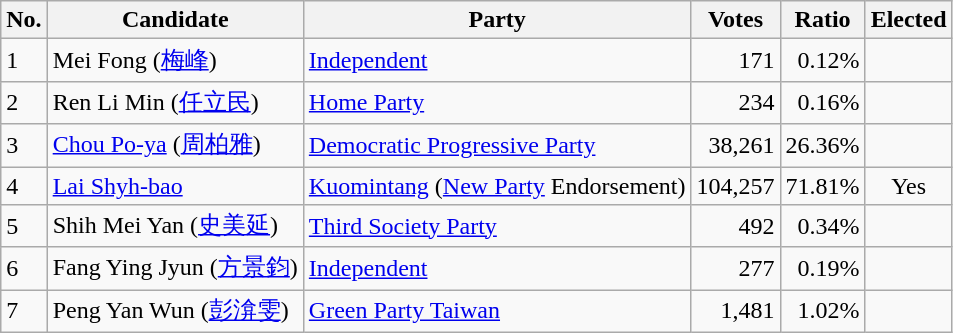<table class=wikitable>
<tr>
<th>No.</th>
<th>Candidate</th>
<th>Party</th>
<th>Votes</th>
<th>Ratio</th>
<th>Elected</th>
</tr>
<tr>
<td>1</td>
<td>Mei Fong  (<a href='#'>梅峰</a>)</td>
<td><a href='#'>Independent</a></td>
<td align="right">171</td>
<td align="right">0.12%</td>
<td></td>
</tr>
<tr>
<td>2</td>
<td>Ren Li Min  (<a href='#'>任立民</a>)</td>
<td> <a href='#'>Home Party</a></td>
<td align="right">234</td>
<td align="right">0.16%</td>
<td></td>
</tr>
<tr>
<td>3</td>
<td><a href='#'>Chou Po-ya</a>  (<a href='#'>周柏雅</a>)</td>
<td><a href='#'>Democratic Progressive Party</a></td>
<td align="right">38,261</td>
<td align="right">26.36%</td>
<td></td>
</tr>
<tr>
<td>4</td>
<td><a href='#'>Lai Shyh-bao</a></td>
<td><a href='#'>Kuomintang</a><span> (<a href='#'>New Party</a> Endorsement)</span></td>
<td align="right">104,257</td>
<td align="right">71.81%</td>
<td align="center">Yes</td>
</tr>
<tr>
<td>5</td>
<td>Shih Mei Yan  (<a href='#'>史美延</a>)</td>
<td><a href='#'>Third Society Party</a></td>
<td align="right">492</td>
<td align="right">0.34%</td>
<td></td>
</tr>
<tr>
<td>6</td>
<td>Fang Ying Jyun  (<a href='#'>方景鈞</a>)</td>
<td><a href='#'>Independent</a></td>
<td align="right">277</td>
<td align="right">0.19%</td>
<td></td>
</tr>
<tr>
<td>7</td>
<td>Peng Yan Wun  (<a href='#'>彭渰雯</a>)</td>
<td><a href='#'>Green Party Taiwan</a></td>
<td align="right">1,481</td>
<td align="right">1.02%</td>
<td></td>
</tr>
</table>
